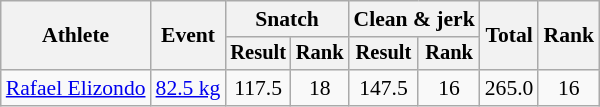<table class="wikitable" style="font-size:90%">
<tr>
<th rowspan="2">Athlete</th>
<th rowspan="2">Event</th>
<th colspan="2">Snatch</th>
<th colspan="2">Clean & jerk</th>
<th rowspan="2">Total</th>
<th rowspan="2">Rank</th>
</tr>
<tr style="font-size:95%">
<th>Result</th>
<th>Rank</th>
<th>Result</th>
<th>Rank</th>
</tr>
<tr align=center>
<td align=left><a href='#'>Rafael Elizondo</a></td>
<td align=left><a href='#'>82.5 kg</a></td>
<td>117.5</td>
<td>18</td>
<td>147.5</td>
<td>16</td>
<td>265.0</td>
<td>16</td>
</tr>
</table>
